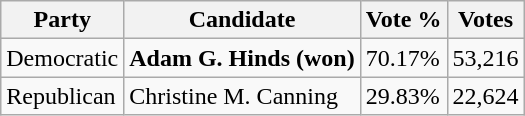<table class="wikitable">
<tr>
<th>Party</th>
<th>Candidate</th>
<th>Vote %</th>
<th>Votes</th>
</tr>
<tr>
<td>Democratic</td>
<td><strong>Adam G. Hinds (won)</strong></td>
<td>70.17%</td>
<td>53,216</td>
</tr>
<tr>
<td>Republican</td>
<td>Christine M. Canning</td>
<td>29.83%</td>
<td>22,624</td>
</tr>
</table>
